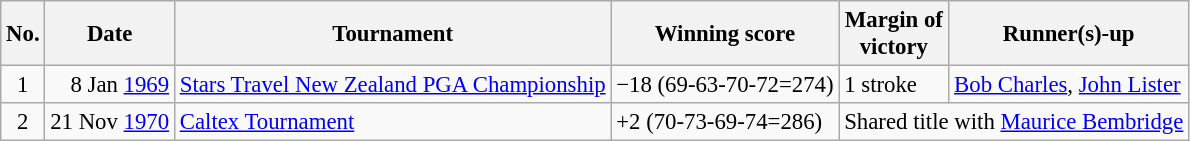<table class="wikitable" style="font-size:95%;">
<tr>
<th>No.</th>
<th>Date</th>
<th>Tournament</th>
<th>Winning score</th>
<th>Margin of<br>victory</th>
<th>Runner(s)-up</th>
</tr>
<tr>
<td align=center>1</td>
<td align=right>8 Jan <a href='#'>1969</a></td>
<td><a href='#'>Stars Travel New Zealand PGA Championship</a></td>
<td>−18 (69-63-70-72=274)</td>
<td>1 stroke</td>
<td> <a href='#'>Bob Charles</a>,  <a href='#'>John Lister</a></td>
</tr>
<tr>
<td align=center>2</td>
<td align=right>21 Nov <a href='#'>1970</a></td>
<td><a href='#'>Caltex Tournament</a></td>
<td>+2 (70-73-69-74=286)</td>
<td colspan=2>Shared title with  <a href='#'>Maurice Bembridge</a></td>
</tr>
</table>
